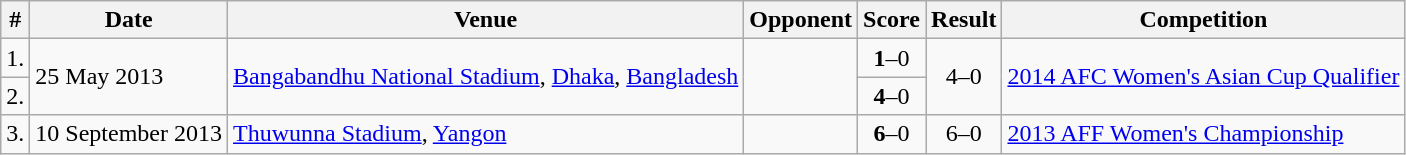<table class=wikitable>
<tr>
<th>#</th>
<th>Date</th>
<th>Venue</th>
<th>Opponent</th>
<th>Score</th>
<th>Result</th>
<th>Competition</th>
</tr>
<tr>
<td>1.</td>
<td rowspan=2>25 May 2013</td>
<td rowspan=2><a href='#'>Bangabandhu National Stadium</a>, <a href='#'>Dhaka</a>, <a href='#'>Bangladesh</a></td>
<td rowspan=2></td>
<td style="text-align:center;"><strong>1</strong>–0</td>
<td rowspan=2 style="text-align:center;">4–0</td>
<td rowspan=2><a href='#'>2014 AFC Women's Asian Cup Qualifier</a></td>
</tr>
<tr>
<td>2.</td>
<td style="text-align:center;"><strong>4</strong>–0</td>
</tr>
<tr>
<td>3.</td>
<td>10 September 2013</td>
<td><a href='#'>Thuwunna Stadium</a>, <a href='#'>Yangon</a></td>
<td></td>
<td style="text-align:center;"><strong>6</strong>–0</td>
<td style="text-align:center;">6–0</td>
<td><a href='#'>2013 AFF Women's Championship</a></td>
</tr>
</table>
